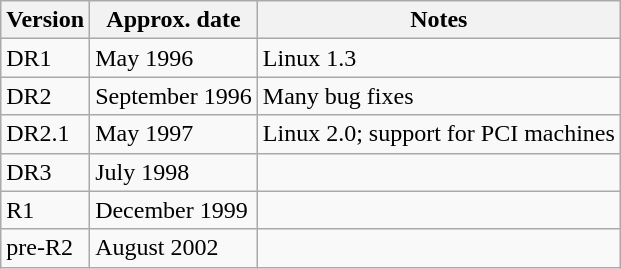<table class="wikitable" border="1">
<tr>
<th>Version</th>
<th>Approx. date</th>
<th>Notes</th>
</tr>
<tr>
<td>DR1</td>
<td>May 1996</td>
<td>Linux 1.3</td>
</tr>
<tr>
<td>DR2</td>
<td>September 1996</td>
<td>Many bug fixes</td>
</tr>
<tr>
<td>DR2.1</td>
<td>May 1997</td>
<td>Linux 2.0; support for PCI machines</td>
</tr>
<tr>
<td>DR3</td>
<td>July 1998</td>
<td></td>
</tr>
<tr>
<td>R1</td>
<td>December 1999</td>
<td></td>
</tr>
<tr>
<td>pre-R2</td>
<td>August 2002</td>
<td></td>
</tr>
</table>
